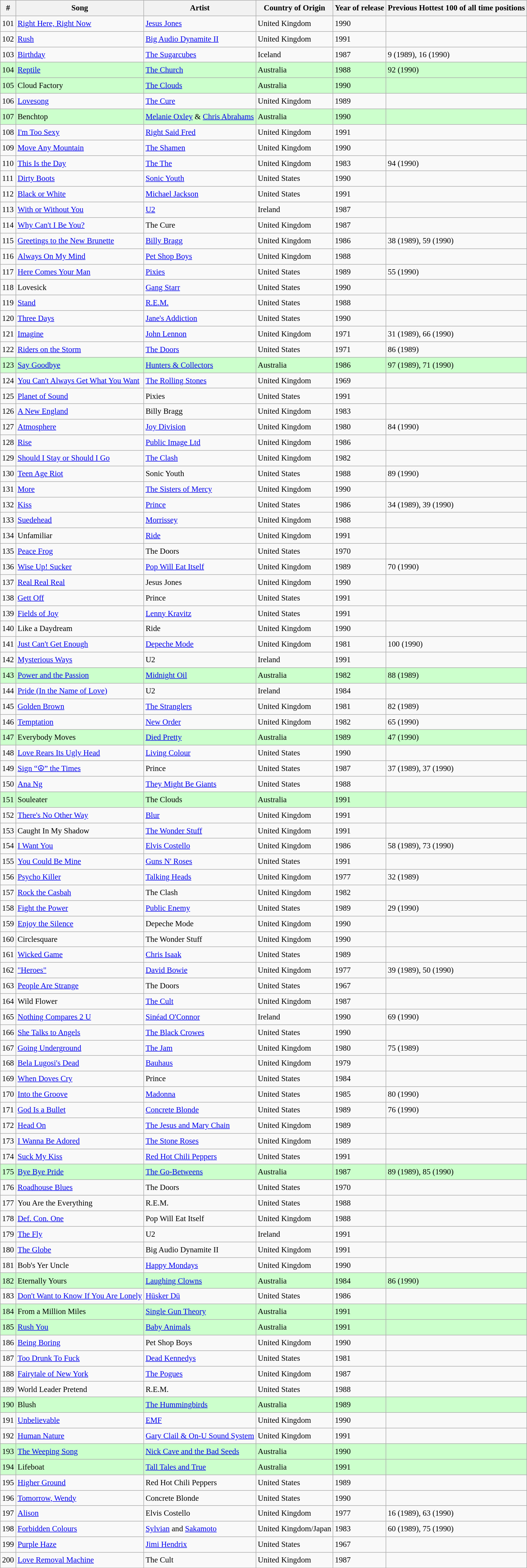<table class="wikitable sortable mw-collapsible mw-collapsed" style="font-size:0.95em;line-height:1.5em;">
<tr>
<th>#</th>
<th>Song</th>
<th>Artist</th>
<th>Country of Origin</th>
<th>Year of release</th>
<th>Previous Hottest 100 of all time positions</th>
</tr>
<tr>
<td>101</td>
<td><a href='#'>Right Here, Right Now</a></td>
<td><a href='#'>Jesus Jones</a></td>
<td>United Kingdom</td>
<td>1990</td>
<td></td>
</tr>
<tr>
<td>102</td>
<td><a href='#'>Rush</a></td>
<td><a href='#'>Big Audio Dynamite II</a></td>
<td>United Kingdom</td>
<td>1991</td>
</tr>
<tr>
<td>103</td>
<td><a href='#'>Birthday</a></td>
<td><a href='#'>The Sugarcubes</a></td>
<td>Iceland</td>
<td>1987</td>
<td>9 (1989), 16 (1990)</td>
</tr>
<tr style="background:#ccffcc">
<td>104</td>
<td><a href='#'>Reptile</a></td>
<td><a href='#'>The Church</a></td>
<td>Australia</td>
<td>1988</td>
<td>92 (1990)</td>
</tr>
<tr style="background:#ccffcc">
<td>105</td>
<td>Cloud Factory</td>
<td><a href='#'>The Clouds</a></td>
<td>Australia</td>
<td>1990</td>
<td></td>
</tr>
<tr>
<td>106</td>
<td><a href='#'>Lovesong</a></td>
<td><a href='#'>The Cure</a></td>
<td>United Kingdom</td>
<td>1989</td>
<td></td>
</tr>
<tr style="background:#ccffcc">
<td>107</td>
<td>Benchtop</td>
<td><a href='#'>Melanie Oxley</a> & <a href='#'>Chris Abrahams</a></td>
<td>Australia</td>
<td>1990</td>
<td></td>
</tr>
<tr>
<td>108</td>
<td><a href='#'>I'm Too Sexy</a></td>
<td><a href='#'>Right Said Fred</a></td>
<td>United Kingdom</td>
<td>1991</td>
<td></td>
</tr>
<tr>
<td>109</td>
<td><a href='#'>Move Any Mountain</a></td>
<td><a href='#'>The Shamen</a></td>
<td>United Kingdom</td>
<td>1990</td>
<td></td>
</tr>
<tr>
<td>110</td>
<td><a href='#'>This Is the Day</a></td>
<td><a href='#'>The The</a></td>
<td>United Kingdom</td>
<td>1983</td>
<td>94 (1990)</td>
</tr>
<tr>
<td>111</td>
<td><a href='#'>Dirty Boots</a></td>
<td><a href='#'>Sonic Youth</a></td>
<td>United States</td>
<td>1990</td>
<td></td>
</tr>
<tr>
<td>112</td>
<td><a href='#'>Black or White</a></td>
<td><a href='#'>Michael Jackson</a></td>
<td>United States</td>
<td>1991</td>
<td></td>
</tr>
<tr>
<td>113</td>
<td><a href='#'>With or Without You</a></td>
<td><a href='#'>U2</a></td>
<td>Ireland</td>
<td>1987</td>
<td></td>
</tr>
<tr>
<td>114</td>
<td><a href='#'>Why Can't I Be You?</a></td>
<td>The Cure</td>
<td>United Kingdom</td>
<td>1987</td>
<td></td>
</tr>
<tr>
<td>115</td>
<td><a href='#'>Greetings to the New Brunette</a></td>
<td><a href='#'>Billy Bragg</a></td>
<td>United Kingdom</td>
<td>1986</td>
<td>38 (1989), 59 (1990)</td>
</tr>
<tr>
<td>116</td>
<td><a href='#'>Always On My Mind</a></td>
<td><a href='#'>Pet Shop Boys</a></td>
<td>United Kingdom</td>
<td>1988</td>
<td></td>
</tr>
<tr>
<td>117</td>
<td><a href='#'>Here Comes Your Man</a></td>
<td><a href='#'>Pixies</a></td>
<td>United States</td>
<td>1989</td>
<td>55 (1990)</td>
</tr>
<tr>
<td>118</td>
<td>Lovesick</td>
<td><a href='#'>Gang Starr</a></td>
<td>United States</td>
<td>1990</td>
<td></td>
</tr>
<tr>
<td>119</td>
<td><a href='#'>Stand</a></td>
<td><a href='#'>R.E.M.</a></td>
<td>United States</td>
<td>1988</td>
<td></td>
</tr>
<tr>
<td>120</td>
<td><a href='#'>Three Days</a></td>
<td><a href='#'>Jane's Addiction</a></td>
<td>United States</td>
<td>1990</td>
<td></td>
</tr>
<tr>
<td>121</td>
<td><a href='#'>Imagine</a></td>
<td><a href='#'>John Lennon</a></td>
<td>United Kingdom</td>
<td>1971</td>
<td>31 (1989), 66 (1990)</td>
</tr>
<tr>
<td>122</td>
<td><a href='#'>Riders on the Storm</a></td>
<td><a href='#'>The Doors</a></td>
<td>United States</td>
<td>1971</td>
<td>86 (1989)</td>
</tr>
<tr style="background:#ccffcc">
<td>123</td>
<td><a href='#'>Say Goodbye</a></td>
<td><a href='#'>Hunters & Collectors</a></td>
<td>Australia</td>
<td>1986</td>
<td>97 (1989), 71 (1990)</td>
</tr>
<tr>
<td>124</td>
<td><a href='#'>You Can't Always Get What You Want</a></td>
<td><a href='#'>The Rolling Stones</a></td>
<td>United Kingdom</td>
<td>1969</td>
<td></td>
</tr>
<tr>
<td>125</td>
<td><a href='#'>Planet of Sound</a></td>
<td>Pixies</td>
<td>United States</td>
<td>1991</td>
<td></td>
</tr>
<tr>
<td>126</td>
<td><a href='#'>A New England</a></td>
<td>Billy Bragg</td>
<td>United Kingdom</td>
<td>1983</td>
<td></td>
</tr>
<tr>
<td>127</td>
<td><a href='#'>Atmosphere</a></td>
<td><a href='#'>Joy Division</a></td>
<td>United Kingdom</td>
<td>1980</td>
<td>84 (1990)</td>
</tr>
<tr>
<td>128</td>
<td><a href='#'>Rise</a></td>
<td><a href='#'>Public Image Ltd</a></td>
<td>United Kingdom</td>
<td>1986</td>
<td></td>
</tr>
<tr>
<td>129</td>
<td><a href='#'>Should I Stay or Should I Go</a></td>
<td><a href='#'>The Clash</a></td>
<td>United Kingdom</td>
<td>1982</td>
<td></td>
</tr>
<tr>
<td>130</td>
<td><a href='#'>Teen Age Riot</a></td>
<td>Sonic Youth</td>
<td>United States</td>
<td>1988</td>
<td>89 (1990)</td>
</tr>
<tr>
<td>131</td>
<td><a href='#'>More</a></td>
<td><a href='#'>The Sisters of Mercy</a></td>
<td>United Kingdom</td>
<td>1990</td>
<td></td>
</tr>
<tr>
<td>132</td>
<td><a href='#'>Kiss</a></td>
<td><a href='#'>Prince</a></td>
<td>United States</td>
<td>1986</td>
<td>34 (1989), 39 (1990)</td>
</tr>
<tr>
<td>133</td>
<td><a href='#'>Suedehead</a></td>
<td><a href='#'>Morrissey</a></td>
<td>United Kingdom</td>
<td>1988</td>
<td></td>
</tr>
<tr>
<td>134</td>
<td>Unfamiliar</td>
<td><a href='#'>Ride</a></td>
<td>United Kingdom</td>
<td>1991</td>
<td></td>
</tr>
<tr>
<td>135</td>
<td><a href='#'>Peace Frog</a></td>
<td>The Doors</td>
<td>United States</td>
<td>1970</td>
<td></td>
</tr>
<tr>
<td>136</td>
<td><a href='#'>Wise Up! Sucker</a></td>
<td><a href='#'>Pop Will Eat Itself</a></td>
<td>United Kingdom</td>
<td>1989</td>
<td>70 (1990)</td>
</tr>
<tr>
<td>137</td>
<td><a href='#'>Real Real Real</a></td>
<td>Jesus Jones</td>
<td>United Kingdom</td>
<td>1990</td>
<td></td>
</tr>
<tr>
<td>138</td>
<td><a href='#'>Gett Off</a></td>
<td>Prince</td>
<td>United States</td>
<td>1991</td>
<td></td>
</tr>
<tr>
<td>139</td>
<td><a href='#'>Fields of Joy</a></td>
<td><a href='#'>Lenny Kravitz</a></td>
<td>United States</td>
<td>1991</td>
<td></td>
</tr>
<tr>
<td>140</td>
<td>Like a Daydream</td>
<td>Ride</td>
<td>United Kingdom</td>
<td>1990</td>
<td></td>
</tr>
<tr>
<td>141</td>
<td><a href='#'>Just Can't Get Enough</a></td>
<td><a href='#'>Depeche Mode</a></td>
<td>United Kingdom</td>
<td>1981</td>
<td>100 (1990)</td>
</tr>
<tr>
<td>142</td>
<td><a href='#'>Mysterious Ways</a></td>
<td>U2</td>
<td>Ireland</td>
<td>1991</td>
<td></td>
</tr>
<tr style="background:#ccffcc">
<td>143</td>
<td><a href='#'>Power and the Passion</a></td>
<td><a href='#'>Midnight Oil</a></td>
<td>Australia</td>
<td>1982</td>
<td>88 (1989)</td>
</tr>
<tr>
<td>144</td>
<td><a href='#'>Pride (In the Name of Love)</a></td>
<td>U2</td>
<td>Ireland</td>
<td>1984</td>
<td></td>
</tr>
<tr>
<td>145</td>
<td><a href='#'>Golden Brown</a></td>
<td><a href='#'>The Stranglers</a></td>
<td>United Kingdom</td>
<td>1981</td>
<td>82 (1989)</td>
</tr>
<tr>
<td>146</td>
<td><a href='#'>Temptation</a></td>
<td><a href='#'>New Order</a></td>
<td>United Kingdom</td>
<td>1982</td>
<td>65 (1990)</td>
</tr>
<tr style="background:#ccffcc">
<td>147</td>
<td>Everybody Moves</td>
<td><a href='#'>Died Pretty</a></td>
<td>Australia</td>
<td>1989</td>
<td>47 (1990)</td>
</tr>
<tr>
<td>148</td>
<td><a href='#'>Love Rears Its Ugly Head</a></td>
<td><a href='#'>Living Colour</a></td>
<td>United States</td>
<td>1990</td>
<td></td>
</tr>
<tr>
<td>149</td>
<td><a href='#'>Sign “☮” the Times</a></td>
<td>Prince</td>
<td>United States</td>
<td>1987</td>
<td>37 (1989), 37 (1990)</td>
</tr>
<tr>
<td>150</td>
<td><a href='#'>Ana Ng</a></td>
<td><a href='#'>They Might Be Giants</a></td>
<td>United States</td>
<td>1988</td>
<td></td>
</tr>
<tr style="background:#ccffcc">
<td>151</td>
<td>Souleater</td>
<td>The Clouds</td>
<td>Australia</td>
<td>1991</td>
<td></td>
</tr>
<tr>
<td>152</td>
<td><a href='#'>There's No Other Way</a></td>
<td><a href='#'>Blur</a></td>
<td>United Kingdom</td>
<td>1991</td>
<td></td>
</tr>
<tr>
<td>153</td>
<td>Caught In My Shadow</td>
<td><a href='#'>The Wonder Stuff</a></td>
<td>United Kingdom</td>
<td>1991</td>
<td></td>
</tr>
<tr>
<td>154</td>
<td><a href='#'>I Want You</a></td>
<td><a href='#'>Elvis Costello</a></td>
<td>United Kingdom</td>
<td>1986</td>
<td>58 (1989), 73 (1990)</td>
</tr>
<tr>
<td>155</td>
<td><a href='#'>You Could Be Mine</a></td>
<td><a href='#'>Guns N' Roses</a></td>
<td>United States</td>
<td>1991</td>
<td></td>
</tr>
<tr>
<td>156</td>
<td><a href='#'>Psycho Killer</a></td>
<td><a href='#'>Talking Heads</a></td>
<td>United Kingdom</td>
<td>1977</td>
<td>32 (1989)</td>
</tr>
<tr>
<td>157</td>
<td><a href='#'>Rock the Casbah</a></td>
<td>The Clash</td>
<td>United Kingdom</td>
<td>1982</td>
<td></td>
</tr>
<tr>
<td>158</td>
<td><a href='#'>Fight the Power</a></td>
<td><a href='#'>Public Enemy</a></td>
<td>United States</td>
<td>1989</td>
<td>29 (1990)</td>
</tr>
<tr>
<td>159</td>
<td><a href='#'>Enjoy the Silence</a></td>
<td>Depeche Mode</td>
<td>United Kingdom</td>
<td>1990</td>
<td></td>
</tr>
<tr>
<td>160</td>
<td>Circlesquare</td>
<td>The Wonder Stuff</td>
<td>United Kingdom</td>
<td>1990</td>
<td></td>
</tr>
<tr>
<td>161</td>
<td><a href='#'>Wicked Game</a></td>
<td><a href='#'>Chris Isaak</a></td>
<td>United States</td>
<td>1989</td>
<td></td>
</tr>
<tr>
<td>162</td>
<td><a href='#'>"Heroes"</a></td>
<td><a href='#'>David Bowie</a></td>
<td>United Kingdom</td>
<td>1977</td>
<td>39 (1989), 50 (1990)</td>
</tr>
<tr>
<td>163</td>
<td><a href='#'>People Are Strange</a></td>
<td>The Doors</td>
<td>United States</td>
<td>1967</td>
<td></td>
</tr>
<tr>
<td>164</td>
<td>Wild Flower</td>
<td><a href='#'>The Cult</a></td>
<td>United Kingdom</td>
<td>1987</td>
<td></td>
</tr>
<tr>
<td>165</td>
<td><a href='#'>Nothing Compares 2 U</a></td>
<td><a href='#'>Sinéad O'Connor</a></td>
<td>Ireland</td>
<td>1990</td>
<td>69 (1990)</td>
</tr>
<tr>
<td>166</td>
<td><a href='#'>She Talks to Angels</a></td>
<td><a href='#'>The Black Crowes</a></td>
<td>United States</td>
<td>1990</td>
<td></td>
</tr>
<tr>
<td>167</td>
<td><a href='#'>Going Underground</a></td>
<td><a href='#'>The Jam</a></td>
<td>United Kingdom</td>
<td>1980</td>
<td>75 (1989)</td>
</tr>
<tr>
<td>168</td>
<td><a href='#'>Bela Lugosi's Dead</a></td>
<td><a href='#'>Bauhaus</a></td>
<td>United Kingdom</td>
<td>1979</td>
<td></td>
</tr>
<tr>
<td>169</td>
<td><a href='#'>When Doves Cry</a></td>
<td>Prince</td>
<td>United States</td>
<td>1984</td>
<td></td>
</tr>
<tr>
<td>170</td>
<td><a href='#'>Into the Groove</a></td>
<td><a href='#'>Madonna</a></td>
<td>United States</td>
<td>1985</td>
<td>80 (1990)</td>
</tr>
<tr>
<td>171</td>
<td><a href='#'>God Is a Bullet</a></td>
<td><a href='#'>Concrete Blonde</a></td>
<td>United States</td>
<td>1989</td>
<td>76 (1990)</td>
</tr>
<tr>
<td>172</td>
<td><a href='#'>Head On</a></td>
<td><a href='#'>The Jesus and Mary Chain</a></td>
<td>United Kingdom</td>
<td>1989</td>
<td></td>
</tr>
<tr>
<td>173</td>
<td><a href='#'>I Wanna Be Adored</a></td>
<td><a href='#'>The Stone Roses</a></td>
<td>United Kingdom</td>
<td>1989</td>
<td></td>
</tr>
<tr>
<td>174</td>
<td><a href='#'>Suck My Kiss</a></td>
<td><a href='#'>Red Hot Chili Peppers</a></td>
<td>United States</td>
<td>1991</td>
<td></td>
</tr>
<tr style="background:#ccffcc">
<td>175</td>
<td><a href='#'>Bye Bye Pride</a></td>
<td><a href='#'>The Go-Betweens</a></td>
<td>Australia</td>
<td>1987</td>
<td>89 (1989), 85 (1990)</td>
</tr>
<tr>
<td>176</td>
<td><a href='#'>Roadhouse Blues</a></td>
<td>The Doors</td>
<td>United States</td>
<td>1970</td>
<td></td>
</tr>
<tr>
<td>177</td>
<td>You Are the Everything</td>
<td>R.E.M.</td>
<td>United States</td>
<td>1988</td>
<td></td>
</tr>
<tr>
<td>178</td>
<td><a href='#'>Def. Con. One</a></td>
<td>Pop Will Eat Itself</td>
<td>United Kingdom</td>
<td>1988</td>
<td></td>
</tr>
<tr>
<td>179</td>
<td><a href='#'>The Fly</a></td>
<td>U2</td>
<td>Ireland</td>
<td>1991</td>
<td></td>
</tr>
<tr>
<td>180</td>
<td><a href='#'>The Globe</a></td>
<td>Big Audio Dynamite II</td>
<td>United Kingdom</td>
<td>1991</td>
<td></td>
</tr>
<tr>
<td>181</td>
<td>Bob's Yer Uncle</td>
<td><a href='#'>Happy Mondays</a></td>
<td>United Kingdom</td>
<td>1990</td>
<td></td>
</tr>
<tr style="background:#ccffcc">
<td>182</td>
<td>Eternally Yours</td>
<td><a href='#'>Laughing Clowns</a></td>
<td>Australia</td>
<td>1984</td>
<td>86 (1990)</td>
</tr>
<tr>
<td>183</td>
<td><a href='#'>Don't Want to Know If You Are Lonely</a></td>
<td><a href='#'>Hüsker Dü</a></td>
<td>United States</td>
<td>1986</td>
<td></td>
</tr>
<tr style="background:#ccffcc">
<td>184</td>
<td>From a Million Miles</td>
<td><a href='#'>Single Gun Theory</a></td>
<td>Australia</td>
<td>1991</td>
<td></td>
</tr>
<tr style="background:#ccffcc">
<td>185</td>
<td><a href='#'>Rush You</a></td>
<td><a href='#'>Baby Animals</a></td>
<td>Australia</td>
<td>1991</td>
<td></td>
</tr>
<tr>
<td>186</td>
<td><a href='#'>Being Boring</a></td>
<td>Pet Shop Boys</td>
<td>United Kingdom</td>
<td>1990</td>
<td></td>
</tr>
<tr>
<td>187</td>
<td><a href='#'>Too Drunk To Fuck</a></td>
<td><a href='#'>Dead Kennedys</a></td>
<td>United States</td>
<td>1981</td>
<td></td>
</tr>
<tr>
<td>188</td>
<td><a href='#'>Fairytale of New York</a></td>
<td><a href='#'>The Pogues</a></td>
<td>United Kingdom</td>
<td>1987</td>
<td></td>
</tr>
<tr>
<td>189</td>
<td>World Leader Pretend</td>
<td>R.E.M.</td>
<td>United States</td>
<td>1988</td>
<td></td>
</tr>
<tr style="background:#ccffcc">
<td>190</td>
<td>Blush</td>
<td><a href='#'>The Hummingbirds</a></td>
<td>Australia</td>
<td>1989</td>
<td></td>
</tr>
<tr>
<td>191</td>
<td><a href='#'>Unbelievable</a></td>
<td><a href='#'>EMF</a></td>
<td>United Kingdom</td>
<td>1990</td>
<td></td>
</tr>
<tr>
<td>192</td>
<td><a href='#'>Human Nature</a></td>
<td><a href='#'>Gary Clail & On-U Sound System</a></td>
<td>United Kingdom</td>
<td>1991</td>
<td></td>
</tr>
<tr style="background:#ccffcc">
<td>193</td>
<td><a href='#'>The Weeping Song</a></td>
<td><a href='#'>Nick Cave and the Bad Seeds</a></td>
<td>Australia</td>
<td>1990</td>
<td></td>
</tr>
<tr style="background:#ccffcc">
<td>194</td>
<td>Lifeboat</td>
<td><a href='#'>Tall Tales and True</a></td>
<td>Australia</td>
<td>1991</td>
<td></td>
</tr>
<tr>
<td>195</td>
<td><a href='#'>Higher Ground</a></td>
<td>Red Hot Chili Peppers</td>
<td>United States</td>
<td>1989</td>
<td></td>
</tr>
<tr>
<td>196</td>
<td><a href='#'>Tomorrow, Wendy</a></td>
<td>Concrete Blonde</td>
<td>United States</td>
<td>1990</td>
<td></td>
</tr>
<tr>
<td>197</td>
<td><a href='#'>Alison</a></td>
<td>Elvis Costello</td>
<td>United Kingdom</td>
<td>1977</td>
<td>16 (1989), 63 (1990)</td>
</tr>
<tr>
<td>198</td>
<td><a href='#'>Forbidden Colours</a></td>
<td><a href='#'>Sylvian</a> and <a href='#'>Sakamoto</a></td>
<td>United Kingdom/Japan</td>
<td>1983</td>
<td>60 (1989), 75 (1990)</td>
</tr>
<tr>
<td>199</td>
<td><a href='#'>Purple Haze</a></td>
<td><a href='#'>Jimi Hendrix</a></td>
<td>United States</td>
<td>1967</td>
<td></td>
</tr>
<tr>
<td>200</td>
<td><a href='#'>Love Removal Machine</a></td>
<td>The Cult</td>
<td>United Kingdom</td>
<td>1987</td>
<td></td>
</tr>
</table>
